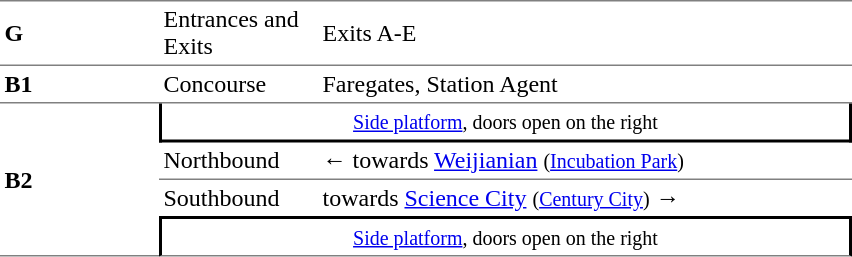<table cellspacing=0 cellpadding=3>
<tr>
<td style="border-top:solid 1px gray;border-bottom:solid 1px gray;" width=100><strong>G</strong></td>
<td style="border-top:solid 1px gray;border-bottom:solid 1px gray;" width=100>Entrances and Exits</td>
<td style="border-top:solid 1px gray;border-bottom:solid 1px gray;" width=350>Exits A-E</td>
</tr>
<tr>
<td style="border-bottom:solid 1px gray;"><strong>B1</strong></td>
<td style="border-bottom:solid 1px gray;">Concourse</td>
<td style="border-bottom:solid 1px gray;">Faregates, Station Agent</td>
</tr>
<tr>
<td style="border-bottom:solid 1px gray;" rowspan=4><strong>B2</strong></td>
<td style="border-right:solid 2px black;border-left:solid 2px black;border-bottom:solid 2px black;text-align:center;" colspan=2><small><a href='#'>Side platform</a>, doors open on the right</small></td>
</tr>
<tr>
<td style="border-bottom:solid 1px gray;">Northbound</td>
<td style="border-bottom:solid 1px gray;">←  towards <a href='#'>Weijianian</a> <small>(<a href='#'>Incubation Park</a>)</small></td>
</tr>
<tr>
<td>Southbound</td>
<td>  towards <a href='#'>Science City</a> <small>(<a href='#'>Century City</a>)</small> →</td>
</tr>
<tr>
<td style="border-right:solid 2px black;border-left:solid 2px black;border-top:solid 2px black;border-bottom:solid 1px gray;text-align:center;" colspan=2><small><a href='#'>Side platform</a>, doors open on the right</small></td>
</tr>
</table>
